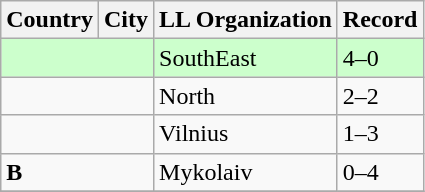<table class="wikitable">
<tr>
<th>Country</th>
<th>City</th>
<th>LL Organization</th>
<th>Record</th>
</tr>
<tr bgcolor="ccffcc">
<td colspan="2"><strong></strong></td>
<td>SouthEast</td>
<td>4–0</td>
</tr>
<tr>
<td colspan="2"><strong></strong></td>
<td>North</td>
<td>2–2</td>
</tr>
<tr>
<td colspan="2"><strong></strong></td>
<td>Vilnius</td>
<td>1–3</td>
</tr>
<tr>
<td colspan="2"><strong> B</strong></td>
<td>Mykolaiv</td>
<td>0–4</td>
</tr>
<tr>
</tr>
</table>
